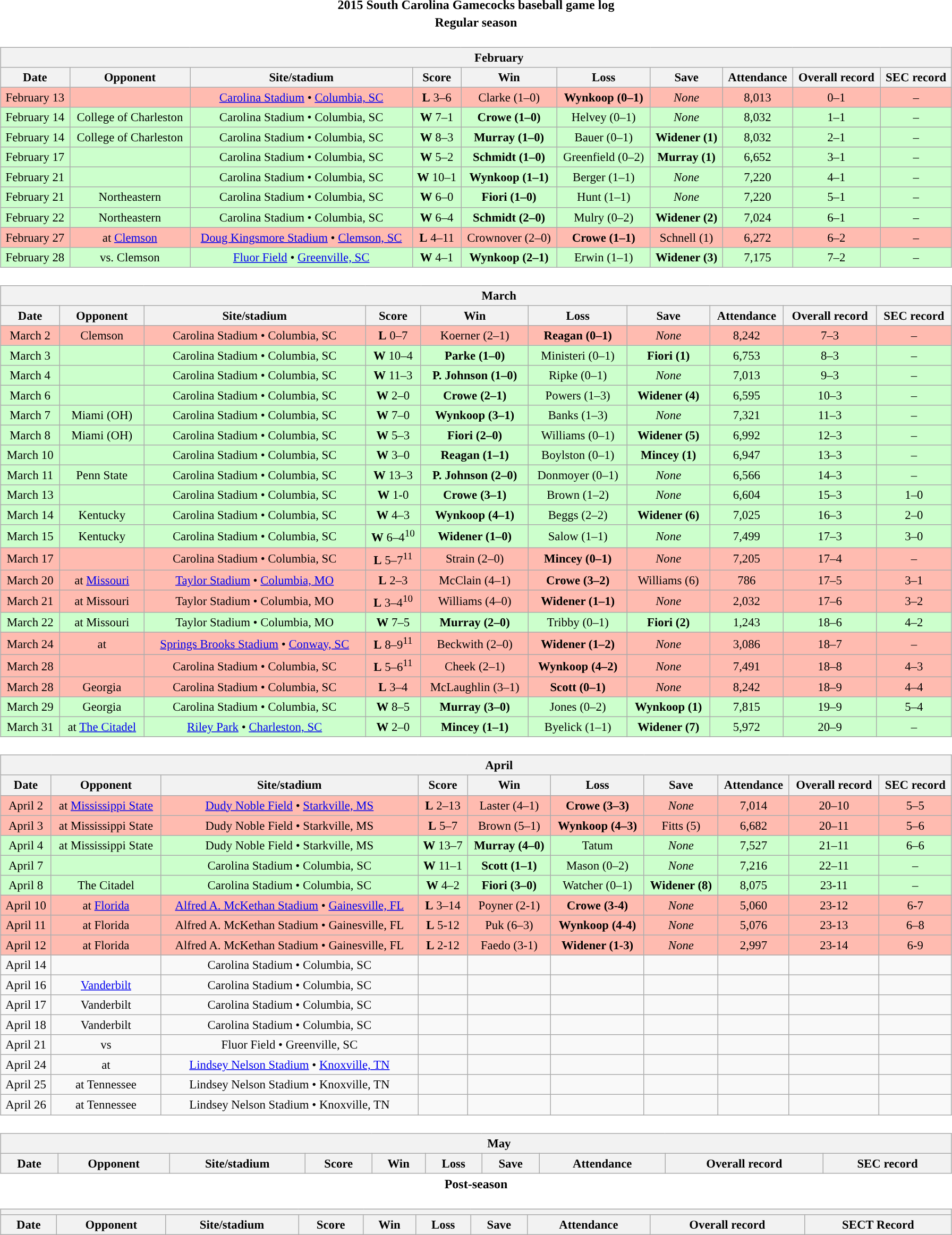<table class="toccolours" width=95% style="margin:1.5em auto; text-align:center;">
<tr>
<th colspan=2>2015 South Carolina Gamecocks baseball game log</th>
</tr>
<tr>
<th colspan=2>Regular season</th>
</tr>
<tr valign="top">
<td><br><table class="wikitable collapsible collapsed" style="margin:auto; font-size:95%; width:100%">
<tr>
<th colspan=10 style="padding-left:4em;">February</th>
</tr>
<tr>
<th>Date</th>
<th>Opponent</th>
<th>Site/stadium</th>
<th>Score</th>
<th>Win</th>
<th>Loss</th>
<th>Save</th>
<th>Attendance</th>
<th>Overall record</th>
<th>SEC record</th>
</tr>
<tr bgcolor=ffbbb>
<td>February 13</td>
<td></td>
<td><a href='#'>Carolina Stadium</a> • <a href='#'>Columbia, SC</a></td>
<td><strong>L</strong> 3–6</td>
<td>Clarke (1–0)</td>
<td><strong>Wynkoop (0–1)</strong></td>
<td><em>None</em></td>
<td>8,013</td>
<td>0–1</td>
<td>–</td>
</tr>
<tr bgcolor=ccffcc>
<td>February 14</td>
<td>College of Charleston</td>
<td>Carolina Stadium • Columbia, SC</td>
<td><strong>W</strong> 7–1</td>
<td><strong>Crowe (1–0)</strong></td>
<td>Helvey (0–1)</td>
<td><em>None</em></td>
<td>8,032</td>
<td>1–1</td>
<td>–</td>
</tr>
<tr bgcolor=ccffcc>
<td>February 14</td>
<td>College of Charleston</td>
<td>Carolina Stadium • Columbia, SC</td>
<td><strong>W</strong> 8–3</td>
<td><strong>Murray (1–0)</strong></td>
<td>Bauer (0–1)</td>
<td><strong>Widener (1)</strong></td>
<td>8,032</td>
<td>2–1</td>
<td>–</td>
</tr>
<tr bgcolor=ccffcc>
<td>February 17</td>
<td></td>
<td>Carolina Stadium • Columbia, SC</td>
<td><strong>W</strong> 5–2</td>
<td><strong>Schmidt (1–0)</strong></td>
<td>Greenfield (0–2)</td>
<td><strong>Murray (1)</strong></td>
<td>6,652</td>
<td>3–1</td>
<td>–</td>
</tr>
<tr bgcolor=ccffcc>
<td>February 21</td>
<td></td>
<td>Carolina Stadium • Columbia, SC</td>
<td><strong>W</strong> 10–1</td>
<td><strong>Wynkoop (1–1)</strong></td>
<td>Berger (1–1)</td>
<td><em>None</em></td>
<td>7,220</td>
<td>4–1</td>
<td>–</td>
</tr>
<tr bgcolor=ccffcc>
<td>February 21</td>
<td>Northeastern</td>
<td>Carolina Stadium • Columbia, SC</td>
<td><strong>W</strong> 6–0</td>
<td><strong>Fiori (1–0)</strong></td>
<td>Hunt (1–1)</td>
<td><em>None</em></td>
<td>7,220</td>
<td>5–1</td>
<td>–</td>
</tr>
<tr bgcolor=ccffcc>
<td>February 22</td>
<td>Northeastern</td>
<td>Carolina Stadium • Columbia, SC</td>
<td><strong>W</strong> 6–4</td>
<td><strong>Schmidt (2–0)</strong></td>
<td>Mulry (0–2)</td>
<td><strong>Widener (2)</strong></td>
<td>7,024</td>
<td>6–1</td>
<td>–</td>
</tr>
<tr bgcolor=ffbbb>
<td>February 27</td>
<td>at <a href='#'>Clemson</a></td>
<td><a href='#'>Doug Kingsmore Stadium</a> • <a href='#'>Clemson, SC</a></td>
<td><strong>L</strong> 4–11</td>
<td>Crownover (2–0)</td>
<td><strong>Crowe (1–1)</strong></td>
<td>Schnell (1)</td>
<td>6,272</td>
<td>6–2</td>
<td>–</td>
</tr>
<tr bgcolor=ccffcc>
<td>February 28</td>
<td>vs. Clemson</td>
<td><a href='#'>Fluor Field</a> • <a href='#'>Greenville, SC</a></td>
<td><strong>W</strong> 4–1</td>
<td><strong>Wynkoop (2–1)</strong></td>
<td>Erwin (1–1)</td>
<td><strong>Widener (3)</strong></td>
<td>7,175</td>
<td>7–2</td>
<td>–</td>
</tr>
</table>
</td>
</tr>
<tr>
<td><br><table class="wikitable collapsible collapsed" style="margin:auto; font-size:95%; width:100%">
<tr>
<th colspan=10 style="padding-left:4em;">March</th>
</tr>
<tr>
<th>Date</th>
<th>Opponent</th>
<th>Site/stadium</th>
<th>Score</th>
<th>Win</th>
<th>Loss</th>
<th>Save</th>
<th>Attendance</th>
<th>Overall record</th>
<th>SEC record</th>
</tr>
<tr bgcolor=ffbbb>
<td>March 2</td>
<td>Clemson</td>
<td>Carolina Stadium • Columbia, SC</td>
<td><strong>L</strong> 0–7</td>
<td>Koerner (2–1)</td>
<td><strong>Reagan (0–1)</strong></td>
<td><em>None</em></td>
<td>8,242</td>
<td>7–3</td>
<td>–</td>
</tr>
<tr bgcolor=ccffcc>
<td>March 3</td>
<td></td>
<td>Carolina Stadium • Columbia, SC</td>
<td><strong>W</strong> 10–4</td>
<td><strong>Parke (1–0)</strong></td>
<td>Ministeri (0–1)</td>
<td><strong>Fiori (1)</strong></td>
<td>6,753</td>
<td>8–3</td>
<td>–</td>
</tr>
<tr bgcolor=ccffcc>
<td>March 4</td>
<td></td>
<td>Carolina Stadium • Columbia, SC</td>
<td><strong>W</strong> 11–3</td>
<td><strong>P. Johnson (1–0)</strong></td>
<td>Ripke (0–1)</td>
<td><em>None</em></td>
<td>7,013</td>
<td>9–3</td>
<td>–</td>
</tr>
<tr bgcolor=ccffcc>
<td>March 6</td>
<td></td>
<td>Carolina Stadium • Columbia, SC</td>
<td><strong>W</strong> 2–0</td>
<td><strong>Crowe (2–1)</strong></td>
<td>Powers (1–3)</td>
<td><strong>Widener (4)</strong></td>
<td>6,595</td>
<td>10–3</td>
<td>–</td>
</tr>
<tr bgcolor=ccffcc>
<td>March 7</td>
<td>Miami (OH)</td>
<td>Carolina Stadium • Columbia, SC</td>
<td><strong>W</strong> 7–0</td>
<td><strong>Wynkoop (3–1)</strong></td>
<td>Banks (1–3)</td>
<td><em>None</em></td>
<td>7,321</td>
<td>11–3</td>
<td>–</td>
</tr>
<tr bgcolor=ccffcc>
<td>March 8</td>
<td>Miami (OH)</td>
<td>Carolina Stadium • Columbia, SC</td>
<td><strong>W</strong> 5–3</td>
<td><strong>Fiori (2–0)</strong></td>
<td>Williams (0–1)</td>
<td><strong>Widener (5)</strong></td>
<td>6,992</td>
<td>12–3</td>
<td>–</td>
</tr>
<tr bgcolor=ccffcc>
<td>March 10</td>
<td></td>
<td>Carolina Stadium • Columbia, SC</td>
<td><strong>W</strong> 3–0</td>
<td><strong>Reagan (1–1)</strong></td>
<td>Boylston (0–1)</td>
<td><strong>Mincey (1)</strong></td>
<td>6,947</td>
<td>13–3</td>
<td>–</td>
</tr>
<tr bgcolor=ccffcc>
<td>March 11</td>
<td>Penn State</td>
<td>Carolina Stadium • Columbia, SC</td>
<td><strong>W</strong> 13–3</td>
<td><strong>P. Johnson (2–0)</strong></td>
<td>Donmoyer (0–1)</td>
<td><em>None</em></td>
<td>6,566</td>
<td>14–3</td>
<td>–</td>
</tr>
<tr bgcolor=ccffcc>
<td>March 13</td>
<td></td>
<td>Carolina Stadium • Columbia, SC</td>
<td><strong>W</strong>  1-0</td>
<td><strong>Crowe (3–1)</strong></td>
<td>Brown  (1–2)</td>
<td><em>None</em></td>
<td>6,604</td>
<td>15–3</td>
<td>1–0</td>
</tr>
<tr bgcolor=ccffcc>
<td>March 14</td>
<td>Kentucky</td>
<td>Carolina Stadium • Columbia, SC</td>
<td><strong>W</strong>  4–3</td>
<td><strong>Wynkoop (4–1)</strong></td>
<td>Beggs (2–2)</td>
<td><strong>Widener (6)</strong></td>
<td>7,025</td>
<td>16–3</td>
<td>2–0</td>
</tr>
<tr bgcolor=ccffcc>
<td>March 15</td>
<td>Kentucky</td>
<td>Carolina Stadium • Columbia, SC</td>
<td><strong>W</strong>  6–4<sup>10</sup></td>
<td><strong>Widener (1–0)</strong></td>
<td>Salow  (1–1)</td>
<td><em>None</em></td>
<td>7,499</td>
<td>17–3</td>
<td>3–0</td>
</tr>
<tr bgcolor=ffbbb>
<td>March 17</td>
<td></td>
<td>Carolina Stadium • Columbia, SC</td>
<td><strong>L</strong> 5–7<sup>11</sup></td>
<td>Strain (2–0)</td>
<td><strong>Mincey (0–1)</strong></td>
<td><em>None</em></td>
<td>7,205</td>
<td>17–4</td>
<td>–</td>
</tr>
<tr bgcolor=ffbbb>
<td>March 20</td>
<td>at <a href='#'>Missouri</a></td>
<td><a href='#'>Taylor Stadium</a> • <a href='#'>Columbia, MO</a></td>
<td><strong>L</strong> 2–3</td>
<td>McClain (4–1)</td>
<td><strong>Crowe (3–2)</strong></td>
<td>Williams (6)</td>
<td>786</td>
<td>17–5</td>
<td>3–1</td>
</tr>
<tr bgcolor=ffbbb>
<td>March 21</td>
<td>at Missouri</td>
<td>Taylor Stadium • Columbia, MO</td>
<td><strong>L</strong> 3–4<sup>10</sup></td>
<td>Williams (4–0)</td>
<td><strong>Widener (1–1)</strong></td>
<td><em>None</em></td>
<td>2,032</td>
<td>17–6</td>
<td>3–2</td>
</tr>
<tr bgcolor=ccffcc>
<td>March 22</td>
<td>at Missouri</td>
<td>Taylor Stadium • Columbia, MO</td>
<td><strong>W</strong> 7–5</td>
<td><strong>Murray (2–0)</strong></td>
<td>Tribby (0–1)</td>
<td><strong>Fiori (2)</strong></td>
<td>1,243</td>
<td>18–6</td>
<td>4–2</td>
</tr>
<tr bgcolor=ffbbb>
<td>March 24</td>
<td>at </td>
<td><a href='#'>Springs Brooks Stadium</a> • <a href='#'>Conway, SC</a></td>
<td><strong>L</strong> 8–9<sup>11</sup></td>
<td>Beckwith (2–0)</td>
<td><strong>Widener (1–2)</strong></td>
<td><em>None</em></td>
<td>3,086</td>
<td>18–7</td>
<td>–</td>
</tr>
<tr bgcolor=ffbbb>
<td>March 28</td>
<td></td>
<td>Carolina Stadium • Columbia, SC</td>
<td><strong>L</strong> 5–6<sup>11</sup></td>
<td>Cheek (2–1)</td>
<td><strong>Wynkoop (4–2)</strong></td>
<td><em>None</em></td>
<td>7,491</td>
<td>18–8</td>
<td>4–3</td>
</tr>
<tr bgcolor=ffbbb>
<td>March 28</td>
<td>Georgia</td>
<td>Carolina Stadium • Columbia, SC</td>
<td><strong>L</strong> 3–4</td>
<td>McLaughlin (3–1)</td>
<td><strong>Scott (0–1)</strong></td>
<td><em>None</em></td>
<td>8,242</td>
<td>18–9</td>
<td>4–4</td>
</tr>
<tr bgcolor=ccffcc>
<td>March 29</td>
<td>Georgia</td>
<td>Carolina Stadium • Columbia, SC</td>
<td><strong>W</strong> 8–5</td>
<td><strong>Murray (3–0)</strong></td>
<td>Jones (0–2)</td>
<td><strong>Wynkoop (1)</strong></td>
<td>7,815</td>
<td>19–9</td>
<td>5–4</td>
</tr>
<tr bgcolor=ccffcc>
<td>March 31</td>
<td>at <a href='#'>The Citadel</a></td>
<td><a href='#'>Riley Park</a> • <a href='#'>Charleston, SC</a></td>
<td><strong>W</strong> 2–0</td>
<td><strong>Mincey (1–1)</strong></td>
<td>Byelick (1–1)</td>
<td><strong>Widener (7)</strong></td>
<td>5,972</td>
<td>20–9</td>
<td>–</td>
</tr>
</table>
</td>
</tr>
<tr>
<td><br><table class="wikitable collapsible" style="margin:auto; font-size:95%; width:100%">
<tr>
<th colspan=10 style="padding-left:4em;">April</th>
</tr>
<tr>
<th>Date</th>
<th>Opponent</th>
<th>Site/stadium</th>
<th>Score</th>
<th>Win</th>
<th>Loss</th>
<th>Save</th>
<th>Attendance</th>
<th>Overall record</th>
<th>SEC record</th>
</tr>
<tr bgcolor=ffbbb>
<td>April 2</td>
<td>at <a href='#'>Mississippi State</a></td>
<td><a href='#'>Dudy Noble Field</a> • <a href='#'>Starkville, MS</a></td>
<td><strong>L</strong> 2–13</td>
<td>Laster (4–1)</td>
<td><strong>Crowe (3–3)</strong></td>
<td><em>None</em></td>
<td>7,014</td>
<td>20–10</td>
<td>5–5</td>
</tr>
<tr bgcolor=ffbbb>
<td>April 3</td>
<td>at Mississippi State</td>
<td>Dudy Noble Field • Starkville, MS</td>
<td><strong>L</strong> 5–7</td>
<td>Brown (5–1)</td>
<td><strong>Wynkoop (4–3)</strong></td>
<td>Fitts (5)</td>
<td>6,682</td>
<td>20–11</td>
<td>5–6</td>
</tr>
<tr bgcolor=ccffcc>
<td>April 4</td>
<td>at Mississippi State</td>
<td>Dudy Noble Field • Starkville, MS</td>
<td><strong>W</strong> 13–7</td>
<td><strong>Murray (4–0)</strong></td>
<td>Tatum</td>
<td><em>None</em></td>
<td>7,527</td>
<td>21–11</td>
<td>6–6</td>
</tr>
<tr bgcolor=ccffcc>
<td>April 7</td>
<td></td>
<td>Carolina Stadium • Columbia, SC</td>
<td><strong>W</strong> 11–1</td>
<td><strong>Scott (1–1)</strong></td>
<td>Mason (0–2)</td>
<td><em>None</em></td>
<td>7,216</td>
<td>22–11</td>
<td>–</td>
</tr>
<tr bgcolor=ccffcc>
<td>April 8</td>
<td>The Citadel</td>
<td>Carolina Stadium • Columbia, SC</td>
<td><strong>W</strong> 4–2</td>
<td><strong>Fiori (3–0)</strong></td>
<td>Watcher (0–1)</td>
<td><strong>Widener (8)</strong></td>
<td>8,075</td>
<td>23-11</td>
<td>–</td>
</tr>
<tr bgcolor=ffbbb>
<td>April 10</td>
<td>at <a href='#'>Florida</a></td>
<td><a href='#'>Alfred A. McKethan Stadium</a> • <a href='#'>Gainesville, FL</a></td>
<td><strong>L</strong> 3–14</td>
<td>Poyner (2-1)</td>
<td><strong>Crowe (3-4)</strong></td>
<td><em>None</em></td>
<td>5,060</td>
<td>23-12</td>
<td>6-7</td>
</tr>
<tr bgcolor=ffbbb>
<td>April 11</td>
<td>at Florida</td>
<td>Alfred A. McKethan Stadium • Gainesville, FL</td>
<td><strong>L</strong> 5-12</td>
<td>Puk (6–3)</td>
<td><strong>Wynkoop (4-4)</strong></td>
<td><em>None</em></td>
<td>5,076</td>
<td>23-13</td>
<td>6–8</td>
</tr>
<tr bgcolor=ffbbb>
<td>April 12</td>
<td>at Florida</td>
<td>Alfred A. McKethan Stadium • Gainesville, FL</td>
<td><strong>L</strong> 2-12</td>
<td>Faedo (3-1)</td>
<td><strong>Widener (1-3)</strong></td>
<td><em>None</em></td>
<td>2,997</td>
<td>23-14</td>
<td>6-9</td>
</tr>
<tr bgcolor=>
<td>April 14</td>
<td></td>
<td>Carolina Stadium • Columbia, SC</td>
<td></td>
<td></td>
<td></td>
<td></td>
<td></td>
<td></td>
<td></td>
</tr>
<tr bgcolor=>
<td>April 16</td>
<td><a href='#'>Vanderbilt</a></td>
<td>Carolina Stadium • Columbia, SC</td>
<td></td>
<td></td>
<td></td>
<td></td>
<td></td>
<td></td>
<td></td>
</tr>
<tr bgcolor=>
<td>April 17</td>
<td>Vanderbilt</td>
<td>Carolina Stadium • Columbia, SC</td>
<td></td>
<td></td>
<td></td>
<td></td>
<td></td>
<td></td>
<td></td>
</tr>
<tr bgcolor=>
<td>April 18</td>
<td>Vanderbilt</td>
<td>Carolina Stadium • Columbia, SC</td>
<td></td>
<td></td>
<td></td>
<td></td>
<td></td>
<td></td>
<td></td>
</tr>
<tr bgcolor=>
<td>April 21</td>
<td>vs </td>
<td>Fluor Field • Greenville, SC</td>
<td></td>
<td></td>
<td></td>
<td></td>
<td></td>
<td></td>
<td></td>
</tr>
<tr bgcolor=>
<td>April 24</td>
<td>at </td>
<td><a href='#'>Lindsey Nelson Stadium</a> • <a href='#'>Knoxville, TN</a></td>
<td></td>
<td></td>
<td></td>
<td></td>
<td></td>
<td></td>
<td></td>
</tr>
<tr bgcolor=>
<td>April 25</td>
<td>at Tennessee</td>
<td>Lindsey Nelson Stadium • Knoxville, TN</td>
<td></td>
<td></td>
<td></td>
<td></td>
<td></td>
<td></td>
<td></td>
</tr>
<tr bgcolor=>
<td>April 26</td>
<td>at Tennessee</td>
<td>Lindsey Nelson Stadium • Knoxville, TN</td>
<td></td>
<td></td>
<td></td>
<td></td>
<td></td>
<td></td>
<td></td>
</tr>
</table>
</td>
</tr>
<tr>
<td><br><table class="wikitable collapsible collapsed" style="margin:auto; font-size:95%; width:100%">
<tr>
<th colspan=10 style="padding-left:4em;">May</th>
</tr>
<tr>
<th>Date</th>
<th>Opponent</th>
<th>Site/stadium</th>
<th>Score</th>
<th>Win</th>
<th>Loss</th>
<th>Save</th>
<th>Attendance</th>
<th>Overall record</th>
<th>SEC record</th>
</tr>
</table>
</td>
</tr>
<tr>
<th colspan=2>Post-season</th>
</tr>
<tr>
<td><br><table class="wikitable collapsible collapsed" style="margin:auto; font-size:95%; width:100%">
<tr>
<th colspan=10 style="padding-left:4em;"><a href='#'></a></th>
</tr>
<tr>
<th>Date</th>
<th>Opponent</th>
<th>Site/stadium</th>
<th>Score</th>
<th>Win</th>
<th>Loss</th>
<th>Save</th>
<th>Attendance</th>
<th>Overall record</th>
<th>SECT Record</th>
</tr>
</table>
</td>
</tr>
</table>
